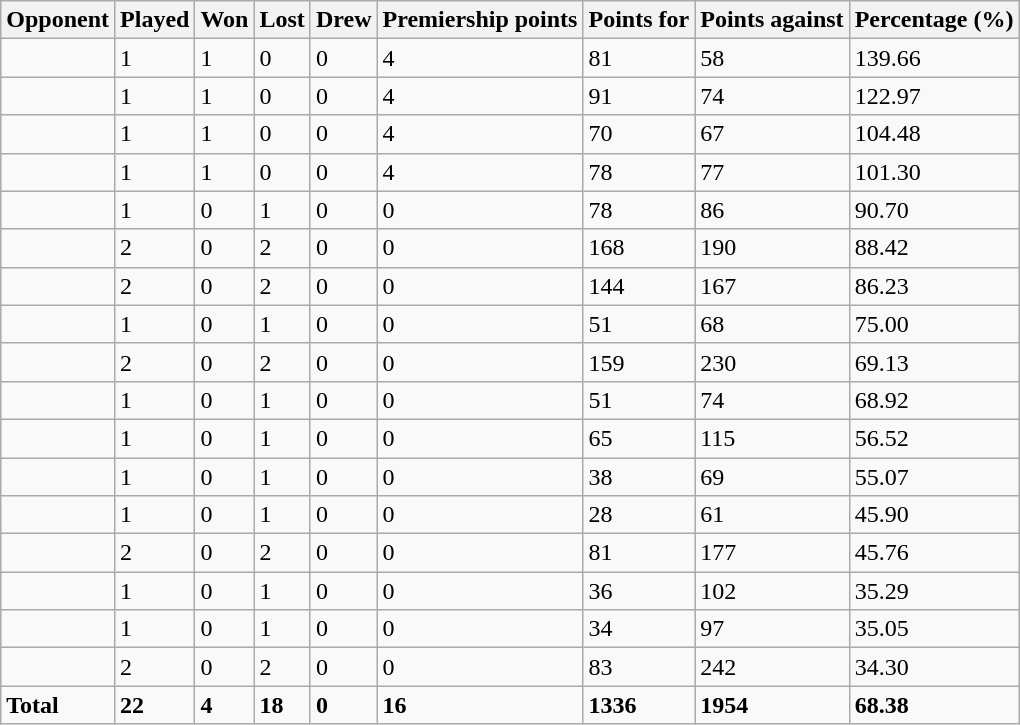<table class="wikitable">
<tr>
<th>Opponent</th>
<th>Played</th>
<th>Won</th>
<th>Lost</th>
<th>Drew</th>
<th>Premiership points</th>
<th>Points for</th>
<th>Points against</th>
<th>Percentage (%)</th>
</tr>
<tr>
<td></td>
<td>1</td>
<td>1</td>
<td>0</td>
<td>0</td>
<td>4</td>
<td>81</td>
<td>58</td>
<td>139.66</td>
</tr>
<tr>
<td></td>
<td>1</td>
<td>1</td>
<td>0</td>
<td>0</td>
<td>4</td>
<td>91</td>
<td>74</td>
<td>122.97</td>
</tr>
<tr>
<td></td>
<td>1</td>
<td>1</td>
<td>0</td>
<td>0</td>
<td>4</td>
<td>70</td>
<td>67</td>
<td>104.48</td>
</tr>
<tr>
<td></td>
<td>1</td>
<td>1</td>
<td>0</td>
<td>0</td>
<td>4</td>
<td>78</td>
<td>77</td>
<td>101.30</td>
</tr>
<tr>
<td></td>
<td>1</td>
<td>0</td>
<td>1</td>
<td>0</td>
<td>0</td>
<td>78</td>
<td>86</td>
<td>90.70</td>
</tr>
<tr>
<td></td>
<td>2</td>
<td>0</td>
<td>2</td>
<td>0</td>
<td>0</td>
<td>168</td>
<td>190</td>
<td>88.42</td>
</tr>
<tr>
<td></td>
<td>2</td>
<td>0</td>
<td>2</td>
<td>0</td>
<td>0</td>
<td>144</td>
<td>167</td>
<td>86.23</td>
</tr>
<tr>
<td></td>
<td>1</td>
<td>0</td>
<td>1</td>
<td>0</td>
<td>0</td>
<td>51</td>
<td>68</td>
<td>75.00</td>
</tr>
<tr>
<td></td>
<td>2</td>
<td>0</td>
<td>2</td>
<td>0</td>
<td>0</td>
<td>159</td>
<td>230</td>
<td>69.13</td>
</tr>
<tr>
<td></td>
<td>1</td>
<td>0</td>
<td>1</td>
<td>0</td>
<td>0</td>
<td>51</td>
<td>74</td>
<td>68.92</td>
</tr>
<tr>
<td></td>
<td>1</td>
<td>0</td>
<td>1</td>
<td>0</td>
<td>0</td>
<td>65</td>
<td>115</td>
<td>56.52</td>
</tr>
<tr>
<td></td>
<td>1</td>
<td>0</td>
<td>1</td>
<td>0</td>
<td>0</td>
<td>38</td>
<td>69</td>
<td>55.07</td>
</tr>
<tr>
<td></td>
<td>1</td>
<td>0</td>
<td>1</td>
<td>0</td>
<td>0</td>
<td>28</td>
<td>61</td>
<td>45.90</td>
</tr>
<tr>
<td></td>
<td>2</td>
<td>0</td>
<td>2</td>
<td>0</td>
<td>0</td>
<td>81</td>
<td>177</td>
<td>45.76</td>
</tr>
<tr>
<td></td>
<td>1</td>
<td>0</td>
<td>1</td>
<td>0</td>
<td>0</td>
<td>36</td>
<td>102</td>
<td>35.29</td>
</tr>
<tr>
<td></td>
<td>1</td>
<td>0</td>
<td>1</td>
<td>0</td>
<td>0</td>
<td>34</td>
<td>97</td>
<td>35.05</td>
</tr>
<tr>
<td></td>
<td>2</td>
<td>0</td>
<td>2</td>
<td>0</td>
<td>0</td>
<td>83</td>
<td>242</td>
<td>34.30</td>
</tr>
<tr>
<td><strong>Total</strong></td>
<td><strong>22</strong></td>
<td><strong>4</strong></td>
<td><strong>18</strong></td>
<td><strong>0</strong></td>
<td><strong>16</strong></td>
<td><strong>1336</strong></td>
<td><strong>1954</strong></td>
<td><strong>68.38</strong></td>
</tr>
</table>
